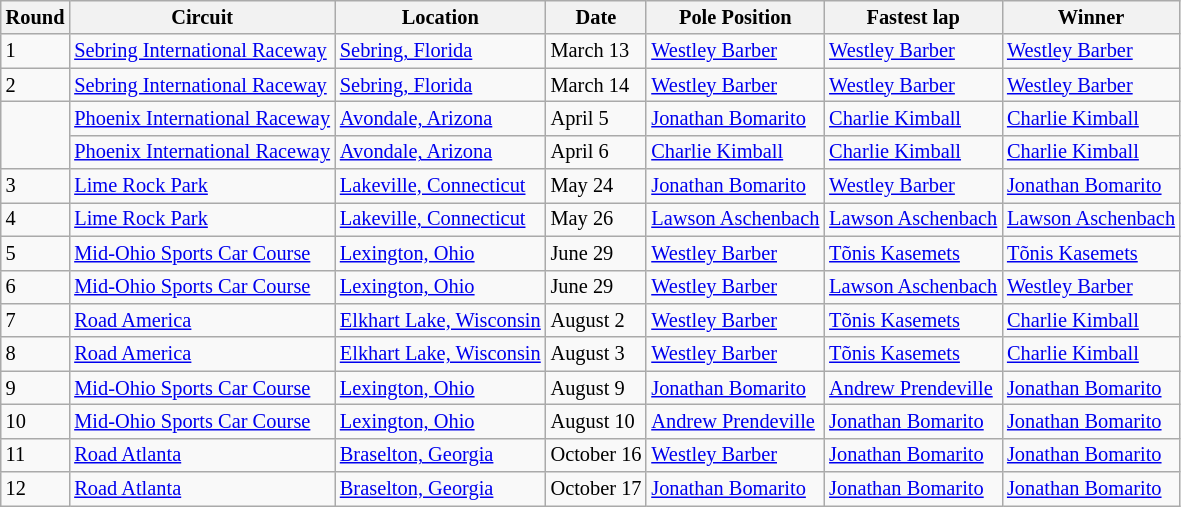<table class="wikitable"  style="font-size:85%;">
<tr>
<th>Round</th>
<th>Circuit</th>
<th>Location</th>
<th>Date</th>
<th>Pole Position</th>
<th>Fastest lap</th>
<th>Winner</th>
</tr>
<tr>
<td>1</td>
<td><a href='#'>Sebring International Raceway</a></td>
<td> <a href='#'>Sebring, Florida</a></td>
<td>March 13</td>
<td> <a href='#'>Westley Barber</a></td>
<td> <a href='#'>Westley Barber</a></td>
<td> <a href='#'>Westley Barber</a></td>
</tr>
<tr>
<td>2</td>
<td><a href='#'>Sebring International Raceway</a></td>
<td> <a href='#'>Sebring, Florida</a></td>
<td>March 14</td>
<td> <a href='#'>Westley Barber</a></td>
<td> <a href='#'>Westley Barber</a></td>
<td> <a href='#'>Westley Barber</a></td>
</tr>
<tr>
<td rowspan=2></td>
<td><a href='#'>Phoenix International Raceway</a></td>
<td> <a href='#'>Avondale, Arizona</a></td>
<td>April 5</td>
<td> <a href='#'>Jonathan Bomarito</a></td>
<td> <a href='#'>Charlie Kimball</a></td>
<td> <a href='#'>Charlie Kimball</a></td>
</tr>
<tr>
<td><a href='#'>Phoenix International Raceway</a></td>
<td> <a href='#'>Avondale, Arizona</a></td>
<td>April 6</td>
<td> <a href='#'>Charlie Kimball</a></td>
<td> <a href='#'>Charlie Kimball</a></td>
<td> <a href='#'>Charlie Kimball</a></td>
</tr>
<tr>
<td>3</td>
<td><a href='#'>Lime Rock Park</a></td>
<td> <a href='#'>Lakeville, Connecticut</a></td>
<td>May 24</td>
<td> <a href='#'>Jonathan Bomarito</a></td>
<td> <a href='#'>Westley Barber</a></td>
<td> <a href='#'>Jonathan Bomarito</a></td>
</tr>
<tr>
<td>4</td>
<td><a href='#'>Lime Rock Park</a></td>
<td> <a href='#'>Lakeville, Connecticut</a></td>
<td>May 26</td>
<td> <a href='#'>Lawson Aschenbach</a></td>
<td> <a href='#'>Lawson Aschenbach</a></td>
<td> <a href='#'>Lawson Aschenbach</a></td>
</tr>
<tr>
<td>5</td>
<td><a href='#'>Mid-Ohio Sports Car Course</a></td>
<td> <a href='#'>Lexington, Ohio</a></td>
<td>June 29</td>
<td> <a href='#'>Westley Barber</a></td>
<td> <a href='#'>Tõnis Kasemets</a></td>
<td> <a href='#'>Tõnis Kasemets</a></td>
</tr>
<tr>
<td>6</td>
<td><a href='#'>Mid-Ohio Sports Car Course</a></td>
<td> <a href='#'>Lexington, Ohio</a></td>
<td>June 29</td>
<td> <a href='#'>Westley Barber</a></td>
<td> <a href='#'>Lawson Aschenbach</a></td>
<td> <a href='#'>Westley Barber</a></td>
</tr>
<tr>
<td>7</td>
<td><a href='#'>Road America</a></td>
<td> <a href='#'>Elkhart Lake, Wisconsin</a></td>
<td>August 2</td>
<td> <a href='#'>Westley Barber</a></td>
<td> <a href='#'>Tõnis Kasemets</a></td>
<td> <a href='#'>Charlie Kimball</a></td>
</tr>
<tr>
<td>8</td>
<td><a href='#'>Road America</a></td>
<td> <a href='#'>Elkhart Lake, Wisconsin</a></td>
<td>August 3</td>
<td> <a href='#'>Westley Barber</a></td>
<td> <a href='#'>Tõnis Kasemets</a></td>
<td> <a href='#'>Charlie Kimball</a></td>
</tr>
<tr>
<td>9</td>
<td><a href='#'>Mid-Ohio Sports Car Course</a></td>
<td> <a href='#'>Lexington, Ohio</a></td>
<td>August 9</td>
<td> <a href='#'>Jonathan Bomarito</a></td>
<td> <a href='#'>Andrew Prendeville</a></td>
<td> <a href='#'>Jonathan Bomarito</a></td>
</tr>
<tr>
<td>10</td>
<td><a href='#'>Mid-Ohio Sports Car Course</a></td>
<td> <a href='#'>Lexington, Ohio</a></td>
<td>August 10</td>
<td> <a href='#'>Andrew Prendeville</a></td>
<td> <a href='#'>Jonathan Bomarito</a></td>
<td> <a href='#'>Jonathan Bomarito</a></td>
</tr>
<tr>
<td>11</td>
<td><a href='#'>Road Atlanta</a></td>
<td> <a href='#'>Braselton, Georgia</a></td>
<td>October 16</td>
<td> <a href='#'>Westley Barber</a></td>
<td> <a href='#'>Jonathan Bomarito</a></td>
<td> <a href='#'>Jonathan Bomarito</a></td>
</tr>
<tr>
<td>12</td>
<td><a href='#'>Road Atlanta</a></td>
<td> <a href='#'>Braselton, Georgia</a></td>
<td>October 17</td>
<td> <a href='#'>Jonathan Bomarito</a></td>
<td> <a href='#'>Jonathan Bomarito</a></td>
<td> <a href='#'>Jonathan Bomarito</a></td>
</tr>
</table>
